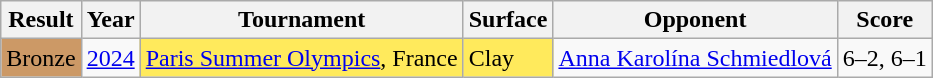<table class="wikitable">
<tr>
<th scope="col">Result</th>
<th scope="col">Year</th>
<th scope="col">Tournament</th>
<th scope="col">Surface</th>
<th scope="col">Opponent</th>
<th scope="col" class="unsortable">Score</th>
</tr>
<tr>
<td style=background:#c96>Bronze</td>
<td><a href='#'>2024</a></td>
<td style=background:#ffea5c><a href='#'>Paris Summer Olympics</a>, France</td>
<td style=background:#ffea5c>Clay</td>
<td> <a href='#'>Anna Karolína Schmiedlová</a></td>
<td>6–2, 6–1</td>
</tr>
</table>
